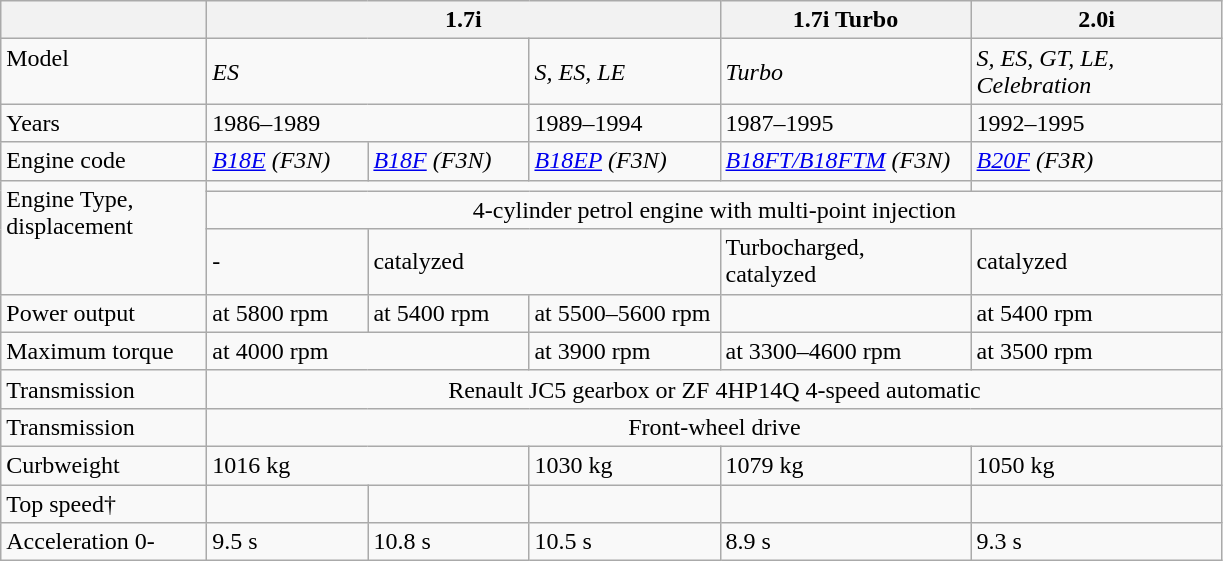<table class="wikitable">
<tr>
<th></th>
<th colspan="3" align="center" width="320"><strong>1.7i</strong></th>
<th align="center" width="160"><strong>1.7i Turbo</strong></th>
<th align="center" width="160"><strong>2.0i</strong></th>
</tr>
<tr>
<td valign="top" width="130">Model</td>
<td colspan="2" width="200"><em>ES</em></td>
<td width="120"><em>S, ES, LE</em></td>
<td width="160"><em>Turbo</em></td>
<td width="160"><em>S, ES, GT, LE, Celebration</em></td>
</tr>
<tr>
<td valign="top" width="130">Years</td>
<td colspan="2" width="200">1986–1989</td>
<td width="120">1989–1994</td>
<td width="160">1987–1995</td>
<td width="160">1992–1995</td>
</tr>
<tr>
<td valign="top" width="130">Engine code</td>
<td width="100"><em><a href='#'>B18E</a> (F3N)</em></td>
<td width="100"><em><a href='#'>B18F</a> (F3N)</em></td>
<td width="120"><em><a href='#'>B18EP</a> (F3N)</em></td>
<td width="160"><em><a href='#'>B18FT/B18FTM</a> (F3N)</em></td>
<td width="160"><em><a href='#'>B20F</a> (F3R)</em></td>
</tr>
<tr>
<td valign="top" width="130" rowspan="3">Engine Type, displacement</td>
<td colspan="4" width="480" align="center"></td>
<td width="160" align="center"></td>
</tr>
<tr>
<td colspan="5" width="640" align="center">4-cylinder petrol engine with multi-point injection</td>
</tr>
<tr>
<td width="100">-</td>
<td colspan="2" width="220">catalyzed</td>
<td width="160">Turbocharged,<br>catalyzed</td>
<td width="160">catalyzed</td>
</tr>
<tr>
<td valign="top" width="130">Power output</td>
<td width="100"> at 5800 rpm</td>
<td width="100"> at 5400 rpm</td>
<td width="120"> at 5500–5600 rpm</td>
<td width="160"></td>
<td width="160"> at 5400 rpm</td>
</tr>
<tr>
<td valign="top" width="130">Maximum torque</td>
<td colspan="2" width="200"> at 4000 rpm</td>
<td width="120"> at 3900 rpm</td>
<td width="160"> at 3300–4600 rpm</td>
<td width="160"> at 3500 rpm</td>
</tr>
<tr>
<td valign="top" width="130">Transmission</td>
<td colspan="5" align="center" width="640">Renault JC5 gearbox or ZF 4HP14Q 4-speed automatic</td>
</tr>
<tr>
<td valign="top" width="130">Transmission</td>
<td colspan="5" align="center" width="640">Front-wheel drive</td>
</tr>
<tr>
<td valign="top" width="130">Curbweight</td>
<td colspan="2" width="200">1016 kg</td>
<td width="120">1030 kg</td>
<td width="160">1079 kg</td>
<td width="160">1050 kg</td>
</tr>
<tr>
<td valign="top" width="130">Top speed†</td>
<td width="100"></td>
<td width="100"></td>
<td width="120"></td>
<td width="160"></td>
<td width="160"></td>
</tr>
<tr>
<td valign="top" width="130">Acceleration 0-</td>
<td width="100">9.5 s</td>
<td width="100">10.8 s</td>
<td width="120">10.5 s</td>
<td width="160">8.9 s</td>
<td width="160">9.3 s</td>
</tr>
</table>
